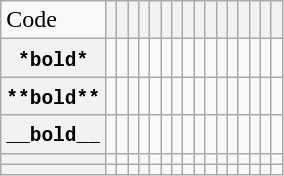<table class="wikitable sortable">
<tr>
<td>Code</td>
<th></th>
<th></th>
<th></th>
<th></th>
<th></th>
<th></th>
<th></th>
<th></th>
<th></th>
<th></th>
<th></th>
<th></th>
<th></th>
<th></th>
<th></th>
<th></th>
</tr>
<tr>
<th><code>*bold*</code></th>
<td></td>
<td></td>
<td></td>
<td></td>
<td></td>
<td></td>
<td></td>
<td></td>
<td></td>
<td></td>
<td></td>
<td></td>
<td></td>
<td></td>
<td></td>
<td></td>
</tr>
<tr>
<th><code>**bold**</code></th>
<td></td>
<td></td>
<td></td>
<td></td>
<td></td>
<td></td>
<td></td>
<td></td>
<td></td>
<td></td>
<td></td>
<td></td>
<td></td>
<td></td>
<td></td>
<td></td>
</tr>
<tr>
<th><code>__bold__</code></th>
<td></td>
<td></td>
<td></td>
<td></td>
<td></td>
<td></td>
<td></td>
<td></td>
<td></td>
<td></td>
<td></td>
<td></td>
<td></td>
<td></td>
<td></td>
<td></td>
</tr>
<tr>
<th><code></code></th>
<td></td>
<td></td>
<td></td>
<td></td>
<td></td>
<td></td>
<td></td>
<td></td>
<td></td>
<td></td>
<td></td>
<td></td>
<td></td>
<td></td>
<td></td>
<td></td>
</tr>
<tr>
<th><code></code></th>
<td></td>
<td></td>
<td></td>
<td></td>
<td></td>
<td></td>
<td></td>
<td></td>
<td></td>
<td></td>
<td></td>
<td></td>
<td></td>
<td></td>
<td></td>
<td></td>
</tr>
</table>
